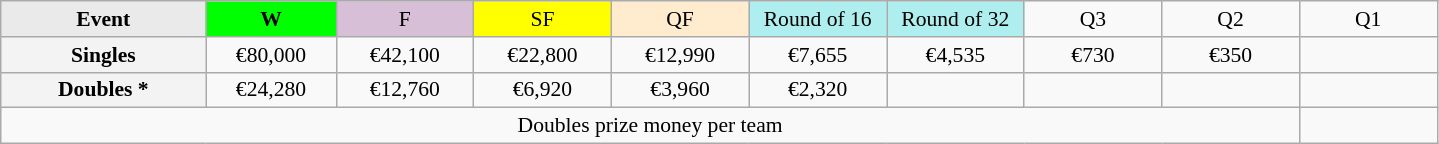<table class=wikitable style=font-size:90%;text-align:center>
<tr>
<td style="width:130px; background:#eaeaea;"><strong>Event</strong></td>
<td style="width:80px; background:lime;"><strong>W</strong></td>
<td style="width:85px; background:thistle;">F</td>
<td style="width:85px; background:#ff0;">SF</td>
<td style="width:85px; background:#ffebcd;">QF</td>
<td style="width:85px; background:#afeeee;">Round of 16</td>
<td style="width:85px; background:#afeeee;">Round of 32</td>
<td width=85>Q3</td>
<td width=85>Q2</td>
<td width=85>Q1</td>
</tr>
<tr>
<td style="background:#f3f3f3;"><strong>Singles</strong></td>
<td>€80,000</td>
<td>€42,100</td>
<td>€22,800</td>
<td>€12,990</td>
<td>€7,655</td>
<td>€4,535</td>
<td>€730</td>
<td>€350</td>
<td></td>
</tr>
<tr>
<td style="background:#f3f3f3;"><strong>Doubles *</strong></td>
<td>€24,280</td>
<td>€12,760</td>
<td>€6,920</td>
<td>€3,960</td>
<td>€2,320</td>
<td></td>
<td></td>
<td></td>
<td></td>
</tr>
<tr>
<td colspan=9>Doubles prize money per team</td>
</tr>
</table>
